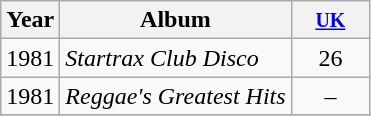<table class="wikitable">
<tr>
<th>Year</th>
<th>Album</th>
<th style="width:45px;"><small><a href='#'>UK</a></small><br></th>
</tr>
<tr>
<td rowspan="1">1981</td>
<td><em>Startrax Club Disco</em></td>
<td align=center>26</td>
</tr>
<tr>
<td rowspan="1">1981</td>
<td><em>Reggae's Greatest Hits</em></td>
<td align=center>–</td>
</tr>
<tr>
</tr>
</table>
